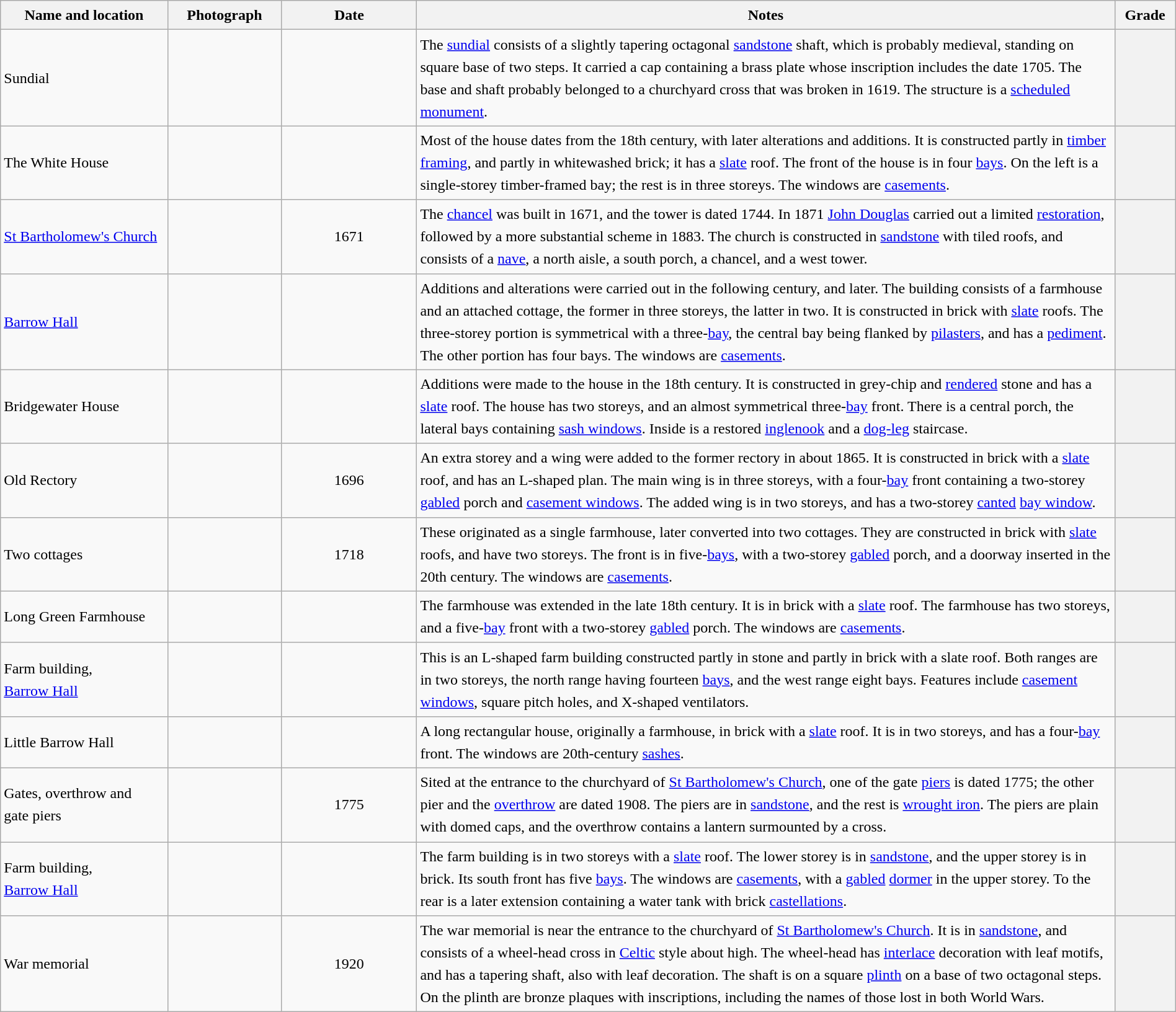<table class="wikitable sortable plainrowheaders" style="width:100%;border:0px;text-align:left;line-height:150%;">
<tr>
<th scope="col" style="width:150px">Name and location</th>
<th scope="col" style="width:100px" class="unsortable">Photograph</th>
<th scope="col" style="width:120px">Date</th>
<th scope="col" style="width:650px" class="unsortable">Notes</th>
<th scope="col" style="width:50px">Grade</th>
</tr>
<tr>
<td>Sundial<br><small></small></td>
<td></td>
<td align="center"></td>
<td>The <a href='#'>sundial</a> consists of a slightly tapering octagonal <a href='#'>sandstone</a> shaft, which is probably medieval, standing on square base of two steps. It carried a cap containing a brass plate whose inscription includes the date 1705. The base and shaft probably belonged to a churchyard cross that was broken in 1619. The structure is a <a href='#'>scheduled monument</a>.</td>
<th></th>
</tr>
<tr>
<td>The White House<br><small></small></td>
<td></td>
<td align="center"></td>
<td>Most of the house dates from the 18th century, with later alterations and additions. It is constructed partly in <a href='#'>timber framing</a>, and partly in whitewashed brick; it has a <a href='#'>slate</a> roof. The front of the house is in four <a href='#'>bays</a>. On the left is a single-storey timber-framed bay; the rest is in three storeys. The windows are <a href='#'>casements</a>.</td>
<th></th>
</tr>
<tr>
<td><a href='#'>St Bartholomew's Church</a><br><small></small></td>
<td></td>
<td align="center">1671</td>
<td>The <a href='#'>chancel</a> was built in 1671, and the tower is dated 1744. In 1871 <a href='#'>John Douglas</a> carried out a limited <a href='#'>restoration</a>, followed by a more substantial scheme in 1883. The church is constructed in <a href='#'>sandstone</a> with tiled roofs, and consists of a <a href='#'>nave</a>, a north aisle, a south porch, a chancel, and a west tower.</td>
<th></th>
</tr>
<tr>
<td><a href='#'>Barrow Hall</a><br><small></small></td>
<td></td>
<td align="center"></td>
<td>Additions and alterations were carried out in the following century, and later. The building consists of a farmhouse and an attached cottage, the former in three storeys, the latter in two. It is constructed in brick with <a href='#'>slate</a> roofs. The three-storey portion is symmetrical with a three-<a href='#'>bay</a>, the central bay being flanked by <a href='#'>pilasters</a>, and has a <a href='#'>pediment</a>. The other portion has four bays. The windows are <a href='#'>casements</a>.</td>
<th></th>
</tr>
<tr>
<td>Bridgewater House<br><small></small></td>
<td></td>
<td align="center"></td>
<td>Additions were made to the house in the 18th century. It is constructed in grey-chip and <a href='#'>rendered</a> stone and has a <a href='#'>slate</a> roof. The house has two storeys, and an almost symmetrical three-<a href='#'>bay</a> front. There is a central porch, the lateral bays containing <a href='#'>sash windows</a>. Inside is a restored <a href='#'>inglenook</a> and a <a href='#'>dog-leg</a> staircase.</td>
<th></th>
</tr>
<tr>
<td>Old Rectory<br><small></small></td>
<td></td>
<td align="center">1696</td>
<td>An extra storey and a wing were added to the former rectory in about 1865. It is constructed in brick with a <a href='#'>slate</a> roof, and has an L-shaped plan. The main wing is in three storeys, with a four-<a href='#'>bay</a> front containing a two-storey <a href='#'>gabled</a> porch and <a href='#'>casement windows</a>. The added wing is in two storeys, and has a two-storey <a href='#'>canted</a> <a href='#'>bay window</a>.</td>
<th></th>
</tr>
<tr>
<td>Two cottages<br><small></small></td>
<td></td>
<td align="center">1718</td>
<td>These originated as a single farmhouse, later converted into two cottages. They are constructed in brick with <a href='#'>slate</a> roofs, and have two storeys. The front is in five-<a href='#'>bays</a>, with a two-storey <a href='#'>gabled</a> porch, and a doorway inserted in the 20th century. The windows are <a href='#'>casements</a>.</td>
<th></th>
</tr>
<tr>
<td>Long Green Farmhouse<br><small></small></td>
<td></td>
<td align="center"></td>
<td>The farmhouse was extended in the late 18th century. It is in brick with a <a href='#'>slate</a> roof. The farmhouse has two storeys, and a five-<a href='#'>bay</a> front with a two-storey <a href='#'>gabled</a> porch. The windows are <a href='#'>casements</a>.</td>
<th></th>
</tr>
<tr>
<td>Farm building,<br><a href='#'>Barrow Hall</a><br><small></small></td>
<td></td>
<td align="center"></td>
<td>This is an L-shaped farm building constructed partly in stone and partly in brick with a slate roof. Both ranges are in two storeys, the north range having fourteen <a href='#'>bays</a>, and the west range eight bays. Features include <a href='#'>casement windows</a>, square pitch holes, and X-shaped ventilators.</td>
<th></th>
</tr>
<tr>
<td>Little Barrow Hall<br><small></small></td>
<td></td>
<td align="center"></td>
<td>A long rectangular house, originally a farmhouse, in brick with a <a href='#'>slate</a> roof. It is in two storeys, and has a four-<a href='#'>bay</a> front. The windows are 20th-century <a href='#'>sashes</a>.</td>
<th></th>
</tr>
<tr>
<td>Gates, overthrow and gate piers<br><small></small></td>
<td></td>
<td align="center">1775</td>
<td>Sited at the entrance to the churchyard of <a href='#'>St Bartholomew's Church</a>, one of the gate <a href='#'>piers</a> is dated 1775; the other pier and the <a href='#'>overthrow</a> are dated 1908. The piers are in <a href='#'>sandstone</a>, and the rest is <a href='#'>wrought iron</a>. The piers are plain with domed caps, and the overthrow contains a lantern surmounted by a cross.</td>
<th></th>
</tr>
<tr>
<td>Farm building,<br><a href='#'>Barrow Hall</a><br><small></small></td>
<td></td>
<td align="center"></td>
<td>The farm building is in two storeys with a <a href='#'>slate</a> roof. The lower storey is in <a href='#'>sandstone</a>, and the upper storey is in brick. Its south front has five <a href='#'>bays</a>. The windows are <a href='#'>casements</a>, with a <a href='#'>gabled</a> <a href='#'>dormer</a> in the upper storey. To the rear is a later extension containing a water tank with brick <a href='#'>castellations</a>.</td>
<th></th>
</tr>
<tr>
<td>War memorial<br><small></small></td>
<td></td>
<td align="center">1920</td>
<td>The war memorial is near the entrance to the churchyard of <a href='#'>St Bartholomew's Church</a>. It is in <a href='#'>sandstone</a>, and consists of a wheel-head cross in <a href='#'>Celtic</a> style about  high. The wheel-head has <a href='#'>interlace</a> decoration with leaf motifs, and has a tapering shaft, also with leaf decoration. The shaft is on a square <a href='#'>plinth</a> on a base of two octagonal steps. On the plinth are bronze plaques with inscriptions, including the names of those lost in both World Wars.</td>
<th></th>
</tr>
<tr>
</tr>
</table>
